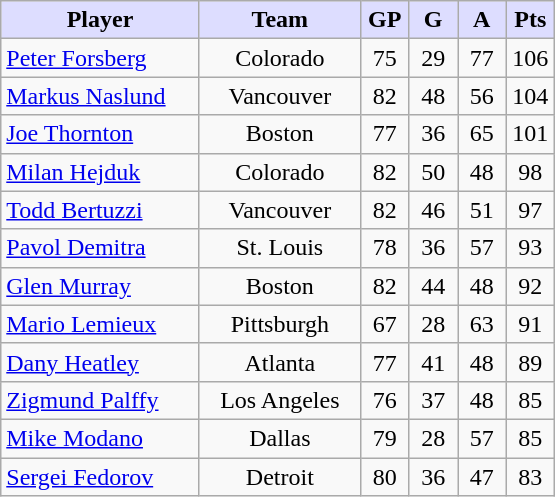<table class="wikitable">
<tr>
<th style="background:#ddf; width:125px;">Player</th>
<th style="background:#ddf; width:100px;">Team</th>
<th style="background:#ddf; width:25px;">GP</th>
<th style="background:#ddf; width:25px;">G</th>
<th style="background:#ddf; width:25px;">A</th>
<th style="background:#ddf; width:25px;">Pts</th>
</tr>
<tr style="text-align:center;">
<td style="text-align:left;"><a href='#'>Peter Forsberg</a></td>
<td>Colorado</td>
<td>75</td>
<td>29</td>
<td>77</td>
<td>106</td>
</tr>
<tr style="text-align:center;">
<td style="text-align:left;"><a href='#'>Markus Naslund</a></td>
<td>Vancouver</td>
<td>82</td>
<td>48</td>
<td>56</td>
<td>104</td>
</tr>
<tr style="text-align:center;">
<td style="text-align:left;"><a href='#'>Joe Thornton</a></td>
<td>Boston</td>
<td>77</td>
<td>36</td>
<td>65</td>
<td>101</td>
</tr>
<tr style="text-align:center;">
<td style="text-align:left;"><a href='#'>Milan Hejduk</a></td>
<td>Colorado</td>
<td>82</td>
<td>50</td>
<td>48</td>
<td>98</td>
</tr>
<tr style="text-align:center;">
<td style="text-align:left;"><a href='#'>Todd Bertuzzi</a></td>
<td>Vancouver</td>
<td>82</td>
<td>46</td>
<td>51</td>
<td>97</td>
</tr>
<tr style="text-align:center;">
<td style="text-align:left;"><a href='#'>Pavol Demitra</a></td>
<td>St. Louis</td>
<td>78</td>
<td>36</td>
<td>57</td>
<td>93</td>
</tr>
<tr style="text-align:center;">
<td style="text-align:left;"><a href='#'>Glen Murray</a></td>
<td>Boston</td>
<td>82</td>
<td>44</td>
<td>48</td>
<td>92</td>
</tr>
<tr style="text-align:center;">
<td style="text-align:left;"><a href='#'>Mario Lemieux</a></td>
<td>Pittsburgh</td>
<td>67</td>
<td>28</td>
<td>63</td>
<td>91</td>
</tr>
<tr style="text-align:center;">
<td style="text-align:left;"><a href='#'>Dany Heatley</a></td>
<td>Atlanta</td>
<td>77</td>
<td>41</td>
<td>48</td>
<td>89</td>
</tr>
<tr style="text-align:center;">
<td style="text-align:left;"><a href='#'>Zigmund Palffy</a></td>
<td>Los Angeles</td>
<td>76</td>
<td>37</td>
<td>48</td>
<td>85</td>
</tr>
<tr style="text-align:center;">
<td style="text-align:left;"><a href='#'>Mike Modano</a></td>
<td>Dallas</td>
<td>79</td>
<td>28</td>
<td>57</td>
<td>85</td>
</tr>
<tr style="text-align:center;">
<td style="text-align:left;"><a href='#'>Sergei Fedorov</a></td>
<td>Detroit</td>
<td>80</td>
<td>36</td>
<td>47</td>
<td>83</td>
</tr>
</table>
